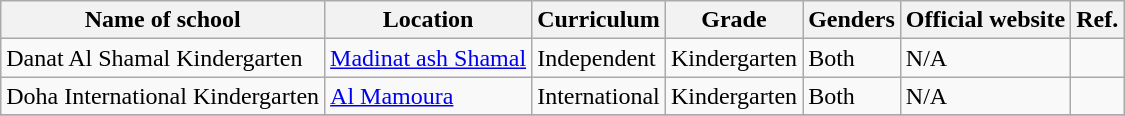<table class="wikitable">
<tr>
<th>Name of school</th>
<th>Location</th>
<th>Curriculum</th>
<th>Grade</th>
<th>Genders</th>
<th>Official website</th>
<th>Ref.</th>
</tr>
<tr>
<td>Danat Al Shamal Kindergarten</td>
<td><a href='#'>Madinat ash Shamal</a></td>
<td>Independent</td>
<td>Kindergarten</td>
<td>Both</td>
<td>N/A</td>
<td></td>
</tr>
<tr>
<td>Doha International Kindergarten</td>
<td><a href='#'>Al Mamoura</a></td>
<td>International</td>
<td>Kindergarten</td>
<td>Both</td>
<td>N/A</td>
<td></td>
</tr>
<tr>
</tr>
</table>
